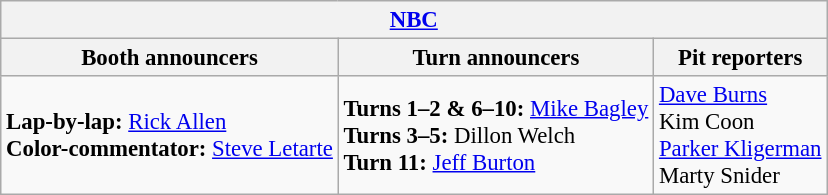<table class="wikitable" style="font-size: 95%">
<tr>
<th colspan="3"><a href='#'>NBC</a></th>
</tr>
<tr>
<th>Booth announcers</th>
<th>Turn announcers</th>
<th>Pit reporters</th>
</tr>
<tr>
<td><strong>Lap-by-lap:</strong> <a href='#'>Rick Allen</a><br><strong>Color-commentator:</strong> <a href='#'>Steve Letarte</a></td>
<td><strong>Turns 1–2 & 6–10:</strong> <a href='#'>Mike Bagley</a><br><strong>Turns 3–5:</strong> Dillon Welch<br><strong>Turn 11:</strong> <a href='#'>Jeff Burton</a></td>
<td><a href='#'>Dave Burns</a><br>Kim Coon<br><a href='#'>Parker Kligerman</a><br>Marty Snider</td>
</tr>
</table>
